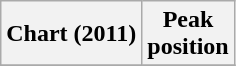<table class="wikitable plainrowheaders" |style="text-align:center">
<tr>
<th>Chart (2011)</th>
<th>Peak<br>position</th>
</tr>
<tr>
</tr>
</table>
